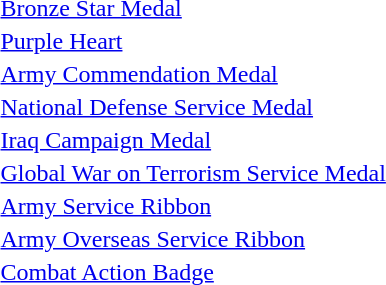<table>
<tr>
<td> <a href='#'>Bronze Star Medal</a></td>
</tr>
<tr>
<td> <a href='#'>Purple Heart</a></td>
</tr>
<tr>
<td> <a href='#'>Army Commendation Medal</a></td>
</tr>
<tr>
<td> <a href='#'>National Defense Service Medal</a></td>
</tr>
<tr>
<td> <a href='#'>Iraq Campaign Medal</a></td>
</tr>
<tr>
<td> <a href='#'>Global War on Terrorism Service Medal</a></td>
</tr>
<tr>
<td> <a href='#'>Army Service Ribbon</a></td>
</tr>
<tr>
<td> <a href='#'>Army Overseas Service Ribbon</a></td>
</tr>
<tr>
<td> <a href='#'>Combat Action Badge</a></td>
</tr>
</table>
